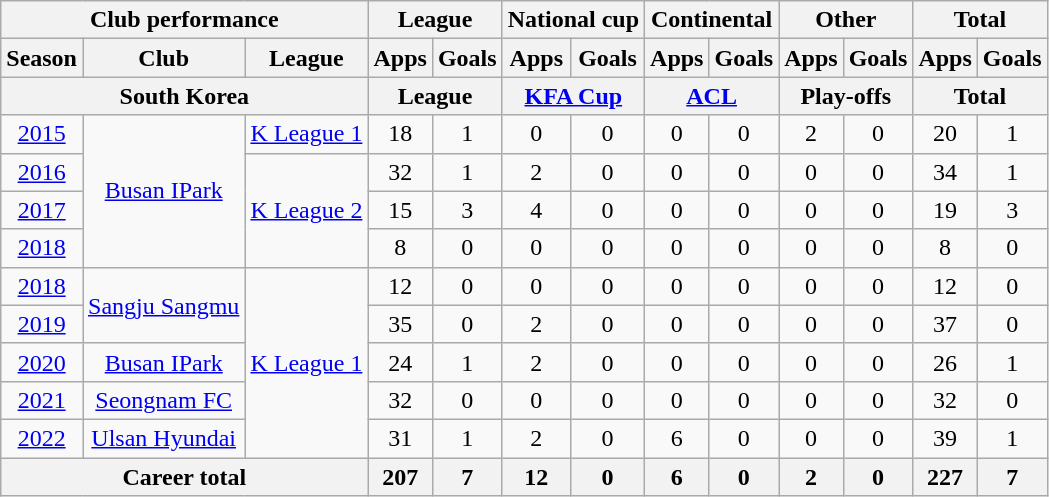<table class="wikitable" style="text-align:center">
<tr>
<th colspan=3>Club performance</th>
<th colspan=2>League</th>
<th colspan=2>National cup</th>
<th colspan=2>Continental</th>
<th colspan=2>Other</th>
<th colspan=2>Total</th>
</tr>
<tr>
<th>Season</th>
<th>Club</th>
<th>League</th>
<th>Apps</th>
<th>Goals</th>
<th>Apps</th>
<th>Goals</th>
<th>Apps</th>
<th>Goals</th>
<th>Apps</th>
<th>Goals</th>
<th>Apps</th>
<th>Goals</th>
</tr>
<tr>
<th colspan=3>South Korea</th>
<th colspan=2>League</th>
<th colspan=2><a href='#'>KFA Cup</a></th>
<th colspan=2><a href='#'>ACL</a></th>
<th colspan=2>Play-offs</th>
<th colspan=2>Total</th>
</tr>
<tr>
<td><a href='#'>2015</a></td>
<td rowspan="4"><a href='#'>Busan IPark</a></td>
<td rowspan="1"><a href='#'>K League 1</a></td>
<td>18</td>
<td>1</td>
<td>0</td>
<td>0</td>
<td>0</td>
<td>0</td>
<td>2</td>
<td>0</td>
<td>20</td>
<td>1</td>
</tr>
<tr>
<td><a href='#'>2016</a></td>
<td rowspan="3"><a href='#'>K League 2</a></td>
<td>32</td>
<td>1</td>
<td>2</td>
<td>0</td>
<td>0</td>
<td>0</td>
<td>0</td>
<td>0</td>
<td>34</td>
<td>1</td>
</tr>
<tr>
<td><a href='#'>2017</a></td>
<td>15</td>
<td>3</td>
<td>4</td>
<td>0</td>
<td>0</td>
<td>0</td>
<td>0</td>
<td>0</td>
<td>19</td>
<td>3</td>
</tr>
<tr>
<td><a href='#'>2018</a></td>
<td>8</td>
<td>0</td>
<td>0</td>
<td>0</td>
<td>0</td>
<td>0</td>
<td>0</td>
<td>0</td>
<td>8</td>
<td>0</td>
</tr>
<tr>
<td><a href='#'>2018</a></td>
<td rowspan="2"><a href='#'>Sangju Sangmu</a></td>
<td rowspan="5"><a href='#'>K League 1</a></td>
<td>12</td>
<td>0</td>
<td>0</td>
<td>0</td>
<td>0</td>
<td>0</td>
<td>0</td>
<td>0</td>
<td>12</td>
<td>0</td>
</tr>
<tr>
<td><a href='#'>2019</a></td>
<td>35</td>
<td>0</td>
<td>2</td>
<td>0</td>
<td>0</td>
<td>0</td>
<td>0</td>
<td>0</td>
<td>37</td>
<td>0</td>
</tr>
<tr>
<td><a href='#'>2020</a></td>
<td><a href='#'>Busan IPark</a></td>
<td>24</td>
<td>1</td>
<td>2</td>
<td>0</td>
<td>0</td>
<td>0</td>
<td>0</td>
<td>0</td>
<td>26</td>
<td>1</td>
</tr>
<tr>
<td><a href='#'>2021</a></td>
<td><a href='#'>Seongnam FC</a></td>
<td>32</td>
<td>0</td>
<td>0</td>
<td>0</td>
<td>0</td>
<td>0</td>
<td>0</td>
<td>0</td>
<td>32</td>
<td>0</td>
</tr>
<tr>
<td><a href='#'>2022</a></td>
<td><a href='#'>Ulsan Hyundai</a></td>
<td>31</td>
<td>1</td>
<td>2</td>
<td>0</td>
<td>6</td>
<td>0</td>
<td>0</td>
<td>0</td>
<td>39</td>
<td>1</td>
</tr>
<tr>
<th colspan=3>Career total</th>
<th>207</th>
<th>7</th>
<th>12</th>
<th>0</th>
<th>6</th>
<th>0</th>
<th>2</th>
<th>0</th>
<th>227</th>
<th>7</th>
</tr>
</table>
